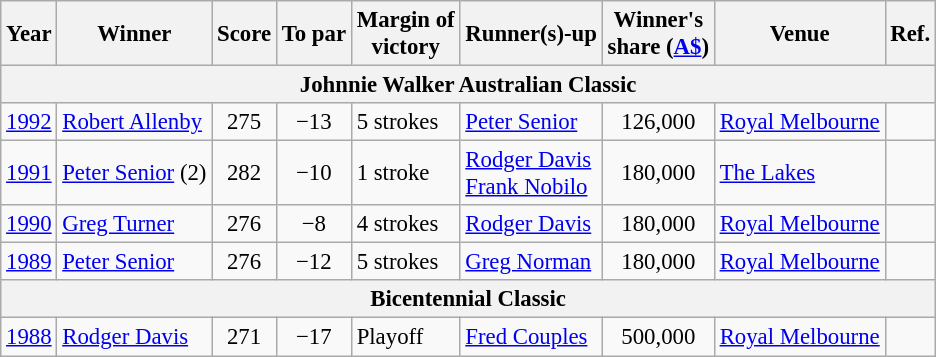<table class=wikitable style="font-size:95%">
<tr>
<th>Year</th>
<th>Winner</th>
<th>Score</th>
<th>To par</th>
<th>Margin of<br>victory</th>
<th>Runner(s)-up</th>
<th>Winner's<br>share (<a href='#'>A$</a>)</th>
<th>Venue</th>
<th>Ref.</th>
</tr>
<tr>
<th colspan=10>Johnnie Walker Australian Classic</th>
</tr>
<tr>
<td><a href='#'>1992</a></td>
<td> <a href='#'>Robert Allenby</a></td>
<td align=center>275</td>
<td align=center>−13</td>
<td>5 strokes</td>
<td> <a href='#'>Peter Senior</a></td>
<td align=center>126,000</td>
<td><a href='#'>Royal Melbourne</a></td>
<td></td>
</tr>
<tr>
<td><a href='#'>1991</a></td>
<td> <a href='#'>Peter Senior</a> (2)</td>
<td align=center>282</td>
<td align=center>−10</td>
<td>1 stroke</td>
<td> <a href='#'>Rodger Davis</a><br> <a href='#'>Frank Nobilo</a></td>
<td align=center>180,000</td>
<td><a href='#'>The Lakes</a></td>
<td></td>
</tr>
<tr>
<td><a href='#'>1990</a></td>
<td> <a href='#'>Greg Turner</a></td>
<td align=center>276</td>
<td align=center>−8</td>
<td>4 strokes</td>
<td> <a href='#'>Rodger Davis</a></td>
<td align=center>180,000</td>
<td><a href='#'>Royal Melbourne</a></td>
<td></td>
</tr>
<tr>
<td><a href='#'>1989</a></td>
<td> <a href='#'>Peter Senior</a></td>
<td align=center>276</td>
<td align=center>−12</td>
<td>5 strokes</td>
<td> <a href='#'>Greg Norman</a></td>
<td align=center>180,000</td>
<td><a href='#'>Royal Melbourne</a></td>
<td></td>
</tr>
<tr>
<th colspan=10>Bicentennial Classic</th>
</tr>
<tr>
<td><a href='#'>1988</a></td>
<td> <a href='#'>Rodger Davis</a></td>
<td align=center>271</td>
<td align=center>−17</td>
<td>Playoff</td>
<td> <a href='#'>Fred Couples</a></td>
<td align=center>500,000</td>
<td><a href='#'>Royal Melbourne</a></td>
<td></td>
</tr>
</table>
